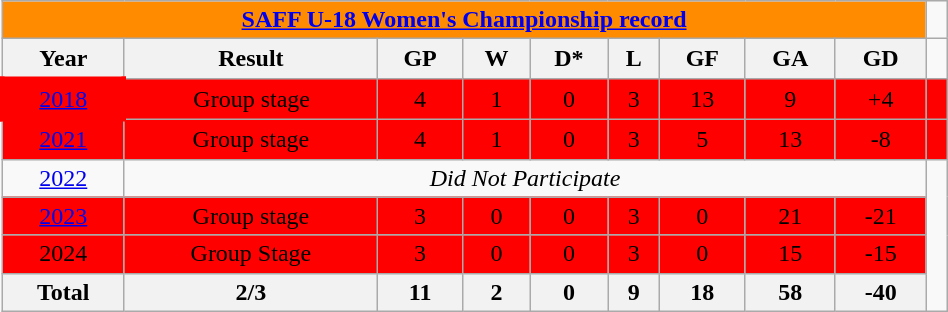<table class="wikitable sortable" style="text-align: center; width:50%;">
<tr>
<th colspan="9" style="background: #FF8C00; color: #0000FF;"><a href='#'>SAFF U-18 Women's Championship record</a></th>
</tr>
<tr>
<th>Year</th>
<th>Result</th>
<th>GP</th>
<th>W</th>
<th>D*</th>
<th>L</th>
<th>GF</th>
<th>GA</th>
<th>GD</th>
<td></td>
</tr>
<tr bgcolor="Red">
<td style="border: 3px solid red"><a href='#'>2018</a></td>
<td>Group stage</td>
<td>4</td>
<td>1</td>
<td>0</td>
<td>3</td>
<td>13</td>
<td>9</td>
<td>+4</td>
<td></td>
</tr>
<tr bgcolor="Red">
<td><a href='#'>2021</a></td>
<td>Group stage</td>
<td>4</td>
<td>1</td>
<td>0</td>
<td>3</td>
<td>5</td>
<td>13</td>
<td>-8</td>
<td></td>
</tr>
<tr>
<td><a href='#'>2022</a></td>
<td colspan="8"><em>Did Not Participate</em></td>
</tr>
<tr bgcolor="Red">
<td> <a href='#'>2023</a></td>
<td>Group stage</td>
<td>3</td>
<td>0</td>
<td>0</td>
<td>3</td>
<td>0</td>
<td>21</td>
<td>-21</td>
</tr>
<tr bgcolor="Red">
<td> 2024</td>
<td>Group Stage</td>
<td>3</td>
<td>0</td>
<td>0</td>
<td>3</td>
<td>0</td>
<td>15</td>
<td>-15</td>
</tr>
<tr>
<th>Total</th>
<th>2/3</th>
<th>11</th>
<th>2</th>
<th>0</th>
<th>9</th>
<th>18</th>
<th>58</th>
<th>-40</th>
</tr>
</table>
